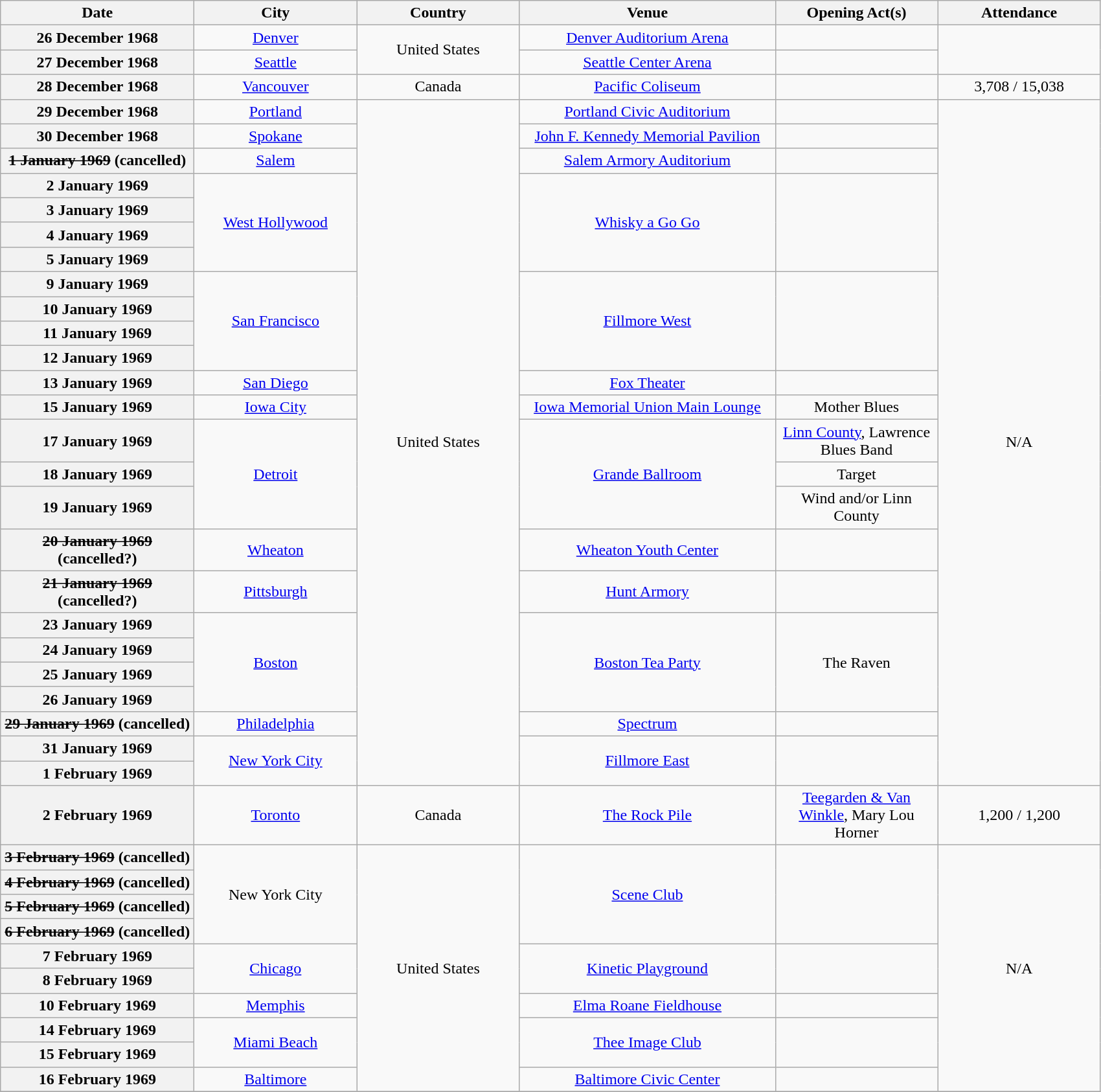<table class="wikitable plainrowheaders" style="text-align:center;">
<tr>
<th scope="col" style="width:12em;">Date</th>
<th scope="col" style="width:10em;">City</th>
<th scope="col" style="width:10em;">Country</th>
<th scope="col" style="width:16em;">Venue</th>
<th scope="col" style="width:10em;">Opening Act(s)</th>
<th scope="col" style="width:10em;">Attendance</th>
</tr>
<tr>
<th scope="row">26 December 1968</th>
<td><a href='#'>Denver</a></td>
<td rowspan="2">United States</td>
<td><a href='#'>Denver Auditorium Arena</a></td>
<td></td>
<td rowspan="2"></td>
</tr>
<tr>
<th scope="row">27 December 1968</th>
<td><a href='#'>Seattle</a></td>
<td><a href='#'>Seattle Center Arena</a></td>
<td></td>
</tr>
<tr>
<th scope="row">28 December 1968</th>
<td><a href='#'>Vancouver</a></td>
<td>Canada</td>
<td><a href='#'>Pacific Coliseum</a></td>
<td></td>
<td>3,708 / 15,038</td>
</tr>
<tr>
<th scope="row">29 December 1968</th>
<td><a href='#'>Portland</a></td>
<td rowspan="25">United States</td>
<td><a href='#'>Portland Civic Auditorium</a></td>
<td></td>
<td rowspan="25">N/A</td>
</tr>
<tr>
<th scope="row">30 December 1968</th>
<td><a href='#'>Spokane</a></td>
<td><a href='#'>John F. Kennedy Memorial Pavilion</a></td>
<td></td>
</tr>
<tr>
<th scope="row"><s>1 January 1969</s> (cancelled)</th>
<td><a href='#'>Salem</a></td>
<td><a href='#'>Salem Armory Auditorium</a></td>
<td></td>
</tr>
<tr>
<th scope="row">2 January 1969</th>
<td rowspan="4"><a href='#'>West Hollywood</a></td>
<td rowspan="4"><a href='#'>Whisky a Go Go</a></td>
<td rowspan="4"></td>
</tr>
<tr>
<th scope="row">3 January 1969</th>
</tr>
<tr>
<th scope="row">4 January 1969</th>
</tr>
<tr>
<th scope="row">5 January 1969</th>
</tr>
<tr>
<th scope="row">9 January 1969</th>
<td rowspan="4"><a href='#'>San Francisco</a></td>
<td rowspan="4"><a href='#'>Fillmore West</a></td>
<td rowspan="4"></td>
</tr>
<tr>
<th scope="row">10 January 1969</th>
</tr>
<tr>
<th scope="row">11 January 1969</th>
</tr>
<tr>
<th scope="row">12 January 1969</th>
</tr>
<tr>
<th scope="row">13 January 1969</th>
<td><a href='#'>San Diego</a></td>
<td><a href='#'>Fox Theater</a></td>
<td></td>
</tr>
<tr>
<th scope="row">15 January 1969</th>
<td><a href='#'>Iowa City</a></td>
<td><a href='#'>Iowa Memorial Union Main Lounge</a></td>
<td>Mother Blues</td>
</tr>
<tr>
<th scope="row">17 January 1969</th>
<td rowspan="3"><a href='#'>Detroit</a></td>
<td rowspan="3"><a href='#'>Grande Ballroom</a></td>
<td><a href='#'>Linn County</a>, Lawrence Blues Band</td>
</tr>
<tr>
<th scope="row">18 January 1969</th>
<td>Target</td>
</tr>
<tr>
<th scope="row">19 January 1969</th>
<td>Wind and/or Linn County</td>
</tr>
<tr>
<th scope="row"><s>20 January 1969</s> (cancelled?)</th>
<td><a href='#'>Wheaton</a></td>
<td><a href='#'>Wheaton Youth Center</a></td>
<td></td>
</tr>
<tr>
<th scope="row"><s>21 January 1969</s> (cancelled?)</th>
<td><a href='#'>Pittsburgh</a></td>
<td><a href='#'>Hunt Armory</a></td>
<td></td>
</tr>
<tr>
<th scope="row">23 January 1969</th>
<td rowspan="4"><a href='#'>Boston</a></td>
<td rowspan="4"><a href='#'>Boston Tea Party</a></td>
<td rowspan="4">The Raven</td>
</tr>
<tr>
<th scope="row">24 January 1969</th>
</tr>
<tr>
<th scope="row">25 January 1969</th>
</tr>
<tr>
<th scope="row">26 January 1969</th>
</tr>
<tr>
<th scope="row"><s>29 January 1969</s> (cancelled)</th>
<td><a href='#'>Philadelphia</a></td>
<td><a href='#'>Spectrum</a></td>
<td></td>
</tr>
<tr>
<th scope="row">31 January 1969</th>
<td rowspan="2"><a href='#'>New York City</a></td>
<td rowspan="2"><a href='#'>Fillmore East</a></td>
<td rowspan="2"></td>
</tr>
<tr>
<th scope="row">1 February 1969</th>
</tr>
<tr>
<th scope="row">2 February 1969</th>
<td><a href='#'>Toronto</a></td>
<td>Canada</td>
<td><a href='#'>The Rock Pile</a></td>
<td><a href='#'>Teegarden & Van Winkle</a>, Mary Lou Horner</td>
<td>1,200 / 1,200</td>
</tr>
<tr>
<th scope="row"><s>3 February 1969</s> (cancelled)</th>
<td rowspan="4">New York City</td>
<td rowspan="10">United States</td>
<td rowspan="4"><a href='#'>Scene Club</a></td>
<td rowspan="4"></td>
<td rowspan="10">N/A</td>
</tr>
<tr>
<th scope="row"><s>4 February 1969</s> (cancelled)</th>
</tr>
<tr>
<th scope="row"><s>5 February 1969</s> (cancelled)</th>
</tr>
<tr>
<th scope="row"><s>6 February 1969</s> (cancelled)</th>
</tr>
<tr>
<th scope="row">7 February 1969</th>
<td rowspan="2"><a href='#'>Chicago</a></td>
<td rowspan="2"><a href='#'>Kinetic Playground</a></td>
<td rowspan="2"></td>
</tr>
<tr>
<th scope="row">8 February 1969</th>
</tr>
<tr>
<th scope="row">10 February 1969</th>
<td><a href='#'>Memphis</a></td>
<td><a href='#'>Elma Roane Fieldhouse</a></td>
<td></td>
</tr>
<tr>
<th scope="row">14 February 1969</th>
<td rowspan="2"><a href='#'>Miami Beach</a></td>
<td rowspan="2"><a href='#'>Thee Image Club</a></td>
<td rowspan="2"></td>
</tr>
<tr>
<th scope="row">15 February 1969</th>
</tr>
<tr>
<th scope="row">16 February 1969</th>
<td><a href='#'>Baltimore</a></td>
<td><a href='#'>Baltimore Civic Center</a></td>
<td></td>
</tr>
<tr>
</tr>
</table>
